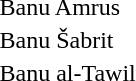<table>
<tr>
<td align="center"></td>
<td>Banu Amrus</td>
</tr>
<tr>
<td align="center"></td>
<td>Banu Šabrit</td>
</tr>
<tr>
<td align="center"></td>
<td>Banu al-Tawil</td>
</tr>
</table>
